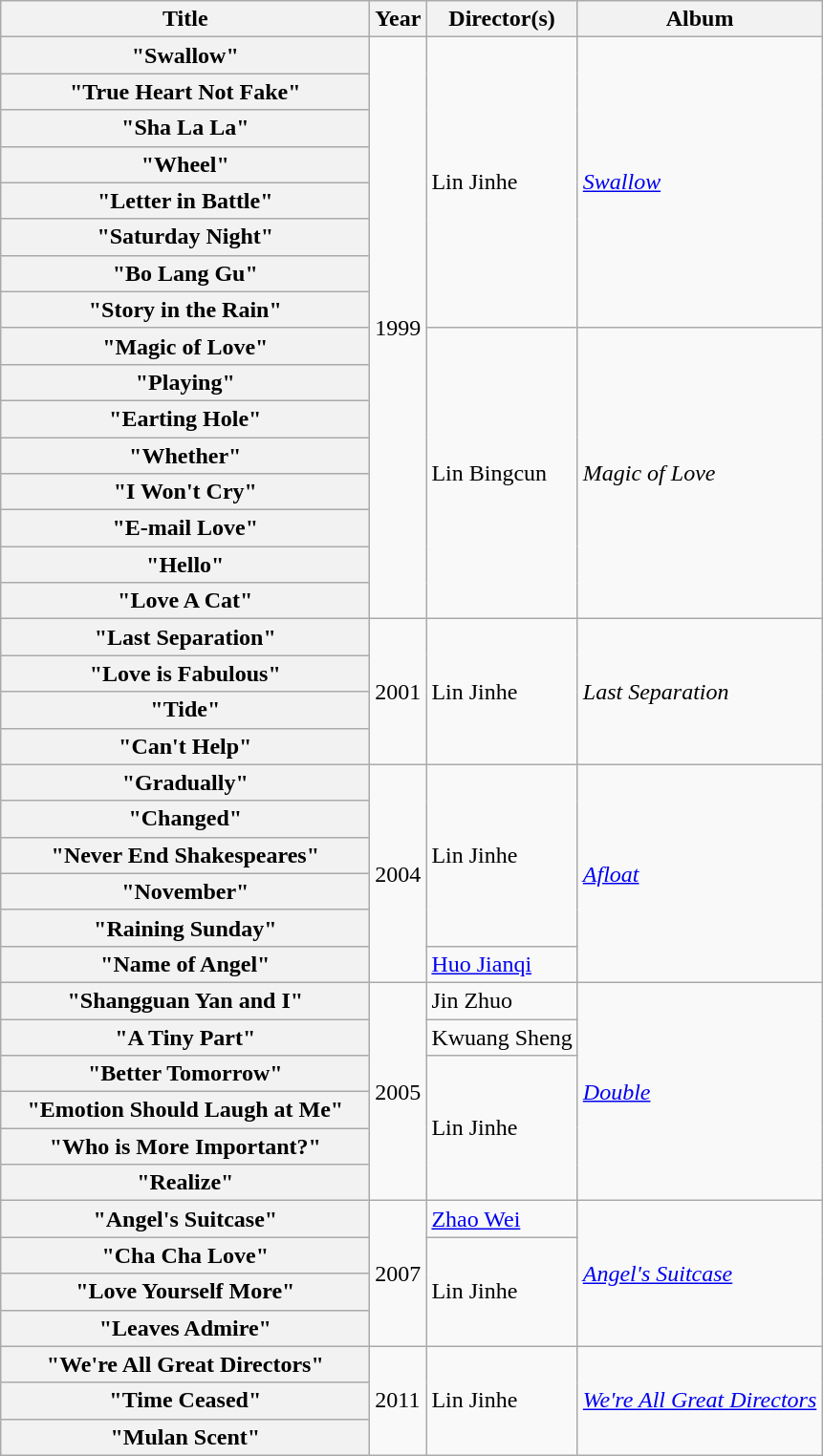<table class="wikitable plainrowheaders">
<tr>
<th style="width:250px;">Title</th>
<th>Year</th>
<th>Director(s)</th>
<th>Album</th>
</tr>
<tr>
<th scope="row">"Swallow"</th>
<td rowspan="16">1999</td>
<td rowspan="8">Lin Jinhe</td>
<td rowspan="8"><em><a href='#'>Swallow</a></em></td>
</tr>
<tr>
<th scope="row">"True Heart Not Fake"</th>
</tr>
<tr>
<th scope="row">"Sha La La"</th>
</tr>
<tr>
<th scope="row">"Wheel"</th>
</tr>
<tr>
<th scope="row">"Letter in Battle"</th>
</tr>
<tr>
<th scope="row">"Saturday Night"</th>
</tr>
<tr>
<th scope="row">"Bo Lang Gu"</th>
</tr>
<tr>
<th scope="row">"Story in the Rain"</th>
</tr>
<tr>
<th scope="row">"Magic of Love"</th>
<td rowspan="8">Lin Bingcun</td>
<td rowspan="8"><em>Magic of Love</em></td>
</tr>
<tr>
<th scope="row">"Playing"</th>
</tr>
<tr>
<th scope="row">"Earting Hole"</th>
</tr>
<tr>
<th scope="row">"Whether"</th>
</tr>
<tr>
<th scope="row">"I Won't Cry"</th>
</tr>
<tr>
<th scope="row">"E-mail Love"</th>
</tr>
<tr>
<th scope="row">"Hello"</th>
</tr>
<tr>
<th scope="row">"Love A Cat"</th>
</tr>
<tr>
<th scope="row">"Last Separation"</th>
<td rowspan="4">2001</td>
<td rowspan="4">Lin Jinhe</td>
<td rowspan="4"><em>Last Separation</em></td>
</tr>
<tr>
<th scope="row">"Love is Fabulous"</th>
</tr>
<tr>
<th scope="row">"Tide"</th>
</tr>
<tr>
<th scope="row">"Can't Help"</th>
</tr>
<tr>
<th scope="row">"Gradually"</th>
<td rowspan="6">2004</td>
<td rowspan="5">Lin Jinhe</td>
<td rowspan="6"><em><a href='#'>Afloat</a></em></td>
</tr>
<tr>
<th scope="row">"Changed"</th>
</tr>
<tr>
<th scope="row">"Never End Shakespeares"</th>
</tr>
<tr>
<th scope="row">"November"</th>
</tr>
<tr>
<th scope="row">"Raining Sunday"</th>
</tr>
<tr>
<th scope="row">"Name of Angel"</th>
<td><a href='#'>Huo Jianqi</a></td>
</tr>
<tr>
<th scope="row">"Shangguan Yan and I"</th>
<td rowspan="6">2005</td>
<td>Jin Zhuo</td>
<td rowspan="6"><em><a href='#'>Double</a></em></td>
</tr>
<tr>
<th scope="row">"A Tiny Part"</th>
<td>Kwuang Sheng</td>
</tr>
<tr>
<th scope="row">"Better Tomorrow"</th>
<td rowspan="4">Lin Jinhe</td>
</tr>
<tr>
<th scope="row">"Emotion Should Laugh at Me"</th>
</tr>
<tr>
<th scope="row">"Who is More Important?"</th>
</tr>
<tr>
<th scope="row">"Realize"</th>
</tr>
<tr>
<th scope="row">"Angel's Suitcase"</th>
<td rowspan="4">2007</td>
<td><a href='#'>Zhao Wei</a></td>
<td rowspan="4"><em><a href='#'>Angel's Suitcase</a></em></td>
</tr>
<tr>
<th scope="row">"Cha Cha Love"</th>
<td rowspan="3">Lin Jinhe</td>
</tr>
<tr>
<th scope="row">"Love Yourself More"</th>
</tr>
<tr>
<th scope="row">"Leaves Admire"</th>
</tr>
<tr>
<th scope="row">"We're All Great Directors"</th>
<td rowspan="4">2011</td>
<td rowspan="3">Lin Jinhe</td>
<td rowspan="3"><em><a href='#'>We're All Great Directors</a></em></td>
</tr>
<tr>
<th scope="row">"Time Ceased"</th>
</tr>
<tr>
<th scope="row">"Mulan Scent"</th>
</tr>
</table>
